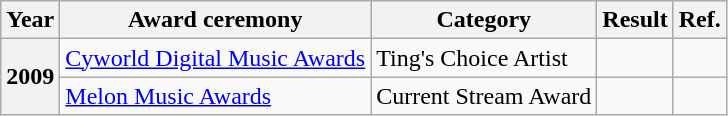<table class="wikitable plainrowheaders">
<tr>
<th>Year</th>
<th>Award ceremony</th>
<th>Category</th>
<th>Result</th>
<th>Ref.</th>
</tr>
<tr>
<th rowspan="5" scope="row">2009</th>
<td><a href='#'>Cyworld Digital Music Awards</a></td>
<td>Ting's Choice Artist</td>
<td></td>
<td></td>
</tr>
<tr>
<td><a href='#'>Melon Music Awards</a></td>
<td>Current Stream Award</td>
<td></td>
<td></td>
</tr>
</table>
